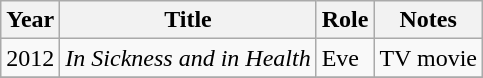<table class="wikitable">
<tr>
<th>Year</th>
<th>Title</th>
<th>Role</th>
<th>Notes</th>
</tr>
<tr>
<td>2012</td>
<td><em>In Sickness and in Health</em></td>
<td>Eve</td>
<td>TV movie</td>
</tr>
<tr>
</tr>
</table>
